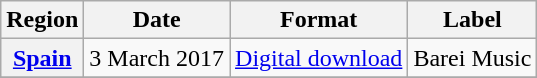<table class="wikitable sortable plainrowheaders" style="text-align:center">
<tr>
<th>Region</th>
<th>Date</th>
<th>Format</th>
<th>Label</th>
</tr>
<tr>
<th scope="row"><a href='#'>Spain</a></th>
<td>3 March 2017</td>
<td><a href='#'>Digital download</a></td>
<td>Barei Music</td>
</tr>
<tr>
</tr>
</table>
